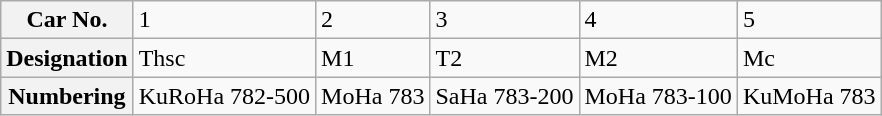<table class="wikitable">
<tr>
<th>Car No.</th>
<td>1</td>
<td>2</td>
<td>3</td>
<td>4</td>
<td>5</td>
</tr>
<tr>
<th>Designation</th>
<td>Thsc</td>
<td>M1</td>
<td>T2</td>
<td>M2</td>
<td>Mc</td>
</tr>
<tr>
<th>Numbering</th>
<td>KuRoHa 782-500</td>
<td>MoHa 783</td>
<td>SaHa 783-200</td>
<td>MoHa 783-100</td>
<td>KuMoHa 783</td>
</tr>
</table>
